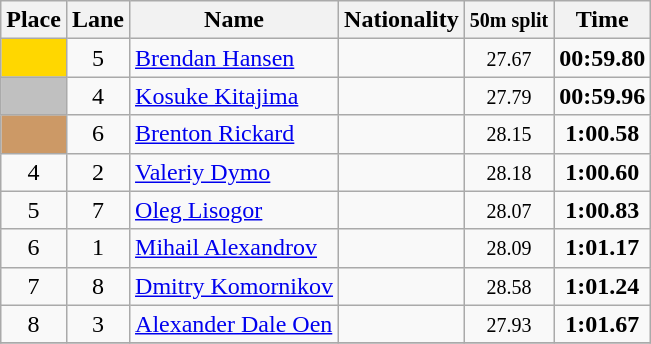<table class="wikitable sortable" style="text-align:center">
<tr>
<th>Place</th>
<th>Lane</th>
<th>Name</th>
<th>Nationality</th>
<th><small>50m split</small></th>
<th>Time</th>
</tr>
<tr>
<td bgcolor=gold></td>
<td>5</td>
<td align=left><a href='#'>Brendan Hansen</a></td>
<td align=left></td>
<td><small>27.67</small></td>
<td><strong><span>00:</span>59.80</strong></td>
</tr>
<tr>
<td bgcolor=silver></td>
<td>4</td>
<td align=left><a href='#'>Kosuke Kitajima</a></td>
<td align=left></td>
<td><small>27.79</small></td>
<td><strong><span>00:</span>59.96</strong></td>
</tr>
<tr>
<td bgcolor=cc9966></td>
<td>6</td>
<td align=left><a href='#'>Brenton Rickard</a></td>
<td align=left></td>
<td><small>28.15</small></td>
<td><strong>1:00.58</strong></td>
</tr>
<tr>
<td>4</td>
<td>2</td>
<td align=left><a href='#'>Valeriy Dymo</a></td>
<td align=left></td>
<td><small>28.18</small></td>
<td><strong>1:00.60</strong></td>
</tr>
<tr>
<td>5</td>
<td>7</td>
<td align=left><a href='#'>Oleg Lisogor</a></td>
<td align=left></td>
<td><small>28.07</small></td>
<td><strong>1:00.83</strong></td>
</tr>
<tr>
<td>6</td>
<td>1</td>
<td align=left><a href='#'>Mihail Alexandrov</a></td>
<td align=left></td>
<td><small>28.09</small></td>
<td><strong>1:01.17</strong></td>
</tr>
<tr>
<td>7</td>
<td>8</td>
<td align=left><a href='#'>Dmitry Komornikov</a></td>
<td align=left></td>
<td><small>28.58</small></td>
<td><strong>1:01.24</strong></td>
</tr>
<tr>
<td>8</td>
<td>3</td>
<td align=left><a href='#'>Alexander Dale Oen</a></td>
<td align=left></td>
<td><small>27.93</small></td>
<td><strong>1:01.67</strong></td>
</tr>
<tr>
</tr>
</table>
